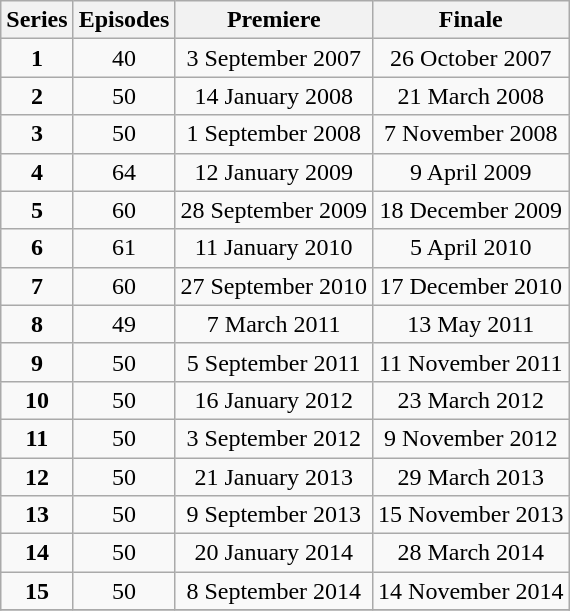<table class="wikitable" style="text-align:center;">
<tr>
<th>Series</th>
<th>Episodes</th>
<th>Premiere</th>
<th>Finale</th>
</tr>
<tr>
<td><strong>1</strong></td>
<td>40</td>
<td>3 September 2007</td>
<td>26 October 2007</td>
</tr>
<tr>
<td><strong>2</strong></td>
<td>50</td>
<td>14 January 2008</td>
<td>21 March 2008</td>
</tr>
<tr>
<td><strong>3</strong></td>
<td>50</td>
<td>1 September 2008</td>
<td>7 November 2008</td>
</tr>
<tr>
<td><strong>4</strong></td>
<td>64</td>
<td>12 January 2009</td>
<td>9 April 2009</td>
</tr>
<tr>
<td><strong>5</strong></td>
<td>60</td>
<td>28 September 2009</td>
<td>18 December 2009</td>
</tr>
<tr>
<td><strong>6</strong></td>
<td>61</td>
<td>11 January 2010</td>
<td>5 April 2010</td>
</tr>
<tr>
<td><strong>7</strong></td>
<td>60</td>
<td>27 September 2010</td>
<td>17 December 2010</td>
</tr>
<tr>
<td><strong>8</strong></td>
<td>49</td>
<td>7 March 2011</td>
<td>13 May 2011</td>
</tr>
<tr>
<td><strong>9</strong></td>
<td>50</td>
<td>5 September 2011</td>
<td>11 November 2011</td>
</tr>
<tr>
<td><strong>10</strong></td>
<td>50</td>
<td>16 January 2012</td>
<td>23 March 2012</td>
</tr>
<tr>
<td><strong>11</strong></td>
<td>50</td>
<td>3 September 2012</td>
<td>9 November 2012</td>
</tr>
<tr>
<td><strong>12</strong></td>
<td>50</td>
<td>21 January 2013</td>
<td>29 March 2013</td>
</tr>
<tr>
<td><strong>13</strong></td>
<td>50</td>
<td>9 September 2013</td>
<td>15 November 2013</td>
</tr>
<tr>
<td><strong>14</strong></td>
<td>50</td>
<td>20 January 2014</td>
<td>28 March 2014</td>
</tr>
<tr>
<td><strong>15</strong></td>
<td>50</td>
<td>8 September 2014</td>
<td>14 November 2014</td>
</tr>
<tr>
</tr>
</table>
